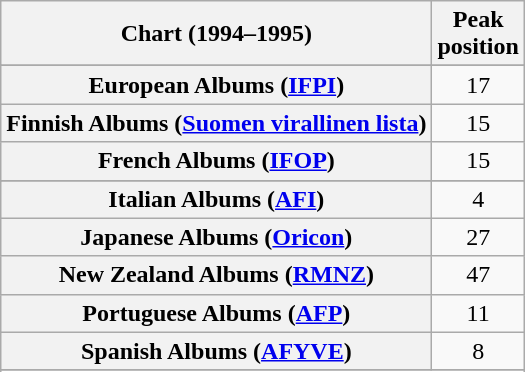<table class="wikitable sortable plainrowheaders" style="text-align:center">
<tr>
<th scope="col">Chart (1994–1995)</th>
<th scope="col">Peak<br>position</th>
</tr>
<tr>
</tr>
<tr>
</tr>
<tr>
</tr>
<tr>
</tr>
<tr>
<th scope="row">European Albums (<a href='#'>IFPI</a>)</th>
<td>17</td>
</tr>
<tr>
<th scope="row">Finnish Albums (<a href='#'>Suomen virallinen lista</a>)</th>
<td>15</td>
</tr>
<tr>
<th scope="row">French Albums (<a href='#'>IFOP</a>)</th>
<td>15</td>
</tr>
<tr>
</tr>
<tr>
<th scope="row">Italian Albums (<a href='#'>AFI</a>)</th>
<td>4</td>
</tr>
<tr>
<th scope="row">Japanese Albums (<a href='#'>Oricon</a>)</th>
<td>27</td>
</tr>
<tr>
<th scope="row">New Zealand Albums (<a href='#'>RMNZ</a>)</th>
<td>47</td>
</tr>
<tr>
<th scope="row">Portuguese Albums (<a href='#'>AFP</a>)</th>
<td>11</td>
</tr>
<tr>
<th scope="row">Spanish Albums (<a href='#'>AFYVE</a>)</th>
<td>8</td>
</tr>
<tr>
</tr>
<tr>
</tr>
<tr>
</tr>
<tr>
</tr>
</table>
